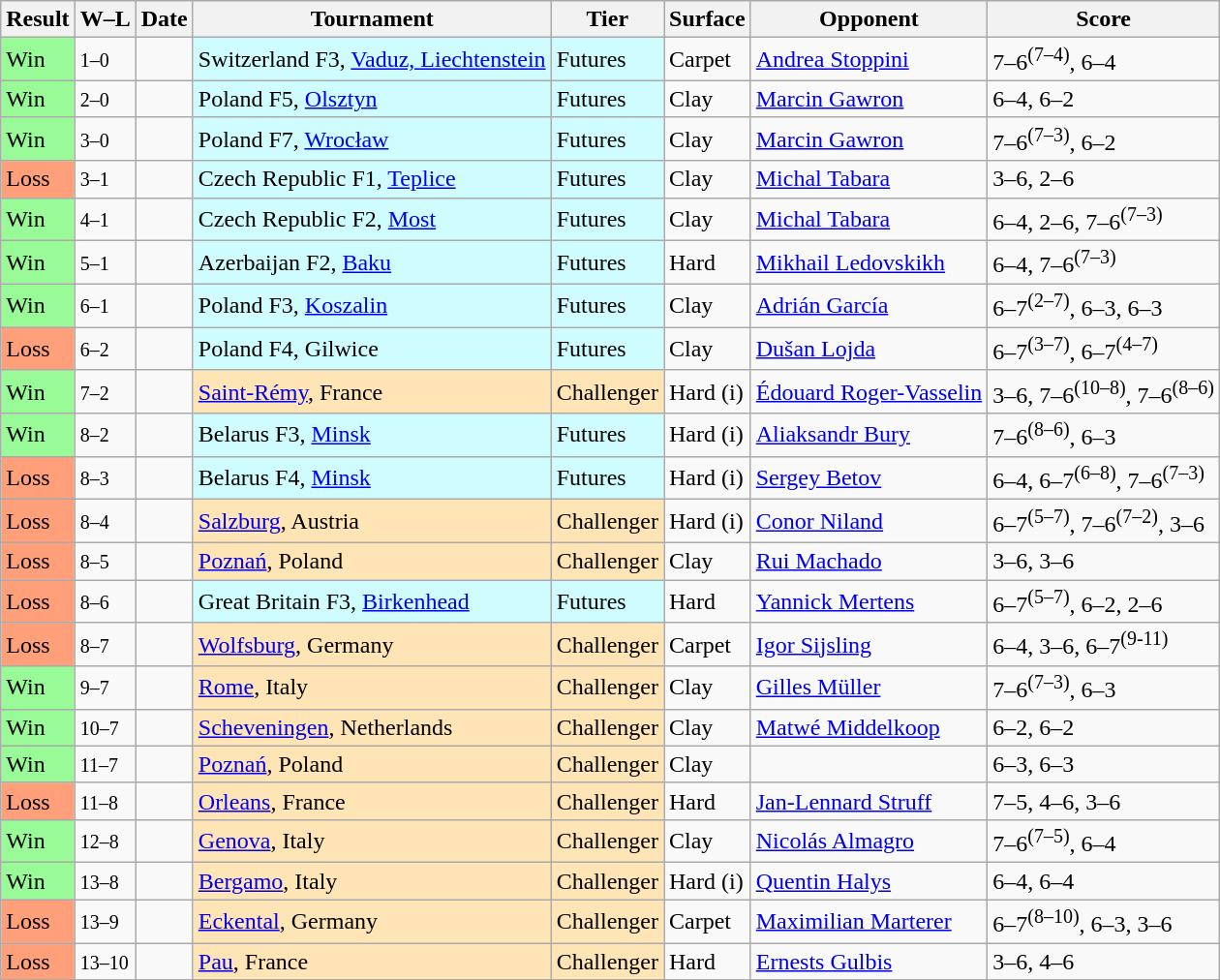<table class="sortable wikitable">
<tr>
<th>Result</th>
<th class="unsortable">W–L</th>
<th>Date</th>
<th>Tournament</th>
<th>Tier</th>
<th>Surface</th>
<th>Opponent</th>
<th class="unsortable">Score</th>
</tr>
<tr>
<td bgcolor=98FB98>Win</td>
<td><small>1–0</small></td>
<td></td>
<td style="background:#cffcff;">Switzerland F3, <a href='#'>Vaduz, Liechtenstein</a></td>
<td style="background:#cffcff;">Futures</td>
<td>Carpet</td>
<td> <a href='#'>Andrea Stoppini</a></td>
<td>7–6<sup>(7–4)</sup>, 6–4</td>
</tr>
<tr>
<td bgcolor=98FB98>Win</td>
<td><small>2–0</small></td>
<td></td>
<td style="background:#cffcff;">Poland F5, <a href='#'>Olsztyn</a></td>
<td style="background:#cffcff;">Futures</td>
<td>Clay</td>
<td> <a href='#'>Marcin Gawron</a></td>
<td>6–4, 6–2</td>
</tr>
<tr>
<td bgcolor=98FB98>Win</td>
<td><small>3–0</small></td>
<td></td>
<td style="background:#cffcff;">Poland F7, <a href='#'>Wrocław</a></td>
<td style="background:#cffcff;">Futures</td>
<td>Clay</td>
<td> <a href='#'>Marcin Gawron</a></td>
<td>7–6<sup>(7–3)</sup>, 6–2</td>
</tr>
<tr>
<td bgcolor=FFA07A>Loss</td>
<td><small>3–1</small></td>
<td></td>
<td style="background:#cffcff;">Czech Republic F1, <a href='#'>Teplice</a></td>
<td style="background:#cffcff;">Futures</td>
<td>Clay</td>
<td> <a href='#'>Michal Tabara</a></td>
<td>3–6, 2–6</td>
</tr>
<tr>
<td bgcolor=98FB98>Win</td>
<td><small>4–1</small></td>
<td></td>
<td style="background:#cffcff;">Czech Republic F2, <a href='#'>Most</a></td>
<td style="background:#cffcff;">Futures</td>
<td>Clay</td>
<td> <a href='#'>Michal Tabara</a></td>
<td>6–4, 2–6, 7–6<sup>(7–3)</sup></td>
</tr>
<tr>
<td bgcolor=98FB98>Win</td>
<td><small>5–1</small></td>
<td></td>
<td style="background:#cffcff;">Azerbaijan F2, <a href='#'>Baku</a></td>
<td style="background:#cffcff;">Futures</td>
<td>Hard</td>
<td> <a href='#'>Mikhail Ledovskikh</a></td>
<td>6–4, 7–6<sup>(7–3)</sup></td>
</tr>
<tr>
<td bgcolor=98FB98>Win</td>
<td><small>6–1</small></td>
<td></td>
<td style="background:#cffcff;">Poland F3, <a href='#'>Koszalin</a></td>
<td style="background:#cffcff;">Futures</td>
<td>Clay</td>
<td> <a href='#'>Adrián García</a></td>
<td>6–7<sup>(2–7)</sup>, 6–3, 6–3</td>
</tr>
<tr>
<td bgcolor=FFA07A>Loss</td>
<td><small>6–2</small></td>
<td></td>
<td style="background:#cffcff;">Poland F4, Gilwice</td>
<td style="background:#cffcff;">Futures</td>
<td>Clay</td>
<td> <a href='#'>Dušan Lojda</a></td>
<td>6–7<sup>(3–7)</sup>, 6–7<sup>(4–7)</sup></td>
</tr>
<tr>
<td bgcolor=98FB98>Win</td>
<td><small>7–2</small></td>
<td></td>
<td style="background:moccasin;"><a href='#'>Saint-Rémy</a>, France</td>
<td style="background:moccasin;">Challenger</td>
<td>Hard (i)</td>
<td> <a href='#'>Édouard Roger-Vasselin</a></td>
<td>3–6, 7–6<sup>(10–8)</sup>, 7–6<sup>(8–6)</sup></td>
</tr>
<tr>
<td bgcolor=98FB98>Win</td>
<td><small>8–2</small></td>
<td></td>
<td style="background:#cffcff;">Belarus F3, <a href='#'>Minsk</a></td>
<td style="background:#cffcff;">Futures</td>
<td>Hard (i)</td>
<td> <a href='#'>Aliaksandr Bury</a></td>
<td>7–6<sup>(8–6)</sup>, 6–3</td>
</tr>
<tr>
<td bgcolor=FFA07A>Loss</td>
<td><small>8–3</small></td>
<td></td>
<td style="background:#cffcff;">Belarus F4, <a href='#'>Minsk</a></td>
<td style="background:#cffcff;">Futures</td>
<td>Hard (i)</td>
<td> <a href='#'>Sergey Betov</a></td>
<td>6–4, 6–7<sup>(6–8)</sup>, 7–6<sup>(7–3)</sup></td>
</tr>
<tr>
<td bgcolor=FFA07A>Loss</td>
<td><small>8–4</small></td>
<td></td>
<td style="background:moccasin;"><a href='#'>Salzburg</a>, Austria</td>
<td style="background:moccasin;">Challenger</td>
<td>Hard (i)</td>
<td> <a href='#'>Conor Niland</a></td>
<td>6–7<sup>(5–7)</sup>, 7–6<sup>(7–2)</sup>, 3–6</td>
</tr>
<tr>
<td bgcolor=FFA07A>Loss</td>
<td><small>8–5</small></td>
<td></td>
<td style="background:moccasin;"><a href='#'>Poznań</a>, Poland</td>
<td style="background:moccasin;">Challenger</td>
<td>Clay</td>
<td> <a href='#'>Rui Machado</a></td>
<td>3–6, 3–6</td>
</tr>
<tr>
<td bgcolor=FFA07A>Loss</td>
<td><small>8–6</small></td>
<td></td>
<td style="background:#cffcff;">Great Britain F3, <a href='#'>Birkenhead</a></td>
<td style="background:#cffcff;">Futures</td>
<td>Hard</td>
<td> <a href='#'>Yannick Mertens</a></td>
<td>6–7<sup>(5–7)</sup>, 6–2, 2–6</td>
</tr>
<tr>
<td bgcolor=FFA07A>Loss</td>
<td><small>8–7</small></td>
<td></td>
<td style="background:moccasin;"><a href='#'>Wolfsburg</a>, Germany</td>
<td style="background:moccasin;">Challenger</td>
<td>Carpet</td>
<td> <a href='#'>Igor Sijsling</a></td>
<td>6–4, 3–6, 6–7<sup>(9-11)</sup></td>
</tr>
<tr>
<td bgcolor=98FB98>Win</td>
<td><small>9–7</small></td>
<td></td>
<td style="background:moccasin;"><a href='#'>Rome</a>, Italy</td>
<td style="background:moccasin;">Challenger</td>
<td>Clay</td>
<td> <a href='#'>Gilles Müller</a></td>
<td>7–6<sup>(7–3)</sup>, 6–3</td>
</tr>
<tr>
<td bgcolor=98FB98>Win</td>
<td><small>10–7</small></td>
<td></td>
<td style="background:moccasin;"><a href='#'>Scheveningen</a>, Netherlands</td>
<td style="background:moccasin;">Challenger</td>
<td>Clay</td>
<td> <a href='#'>Matwé Middelkoop</a></td>
<td>6–2, 6–2</td>
</tr>
<tr>
<td bgcolor=98FB98>Win</td>
<td><small>11–7</small></td>
<td></td>
<td style="background:moccasin;"><a href='#'>Poznań</a>, Poland</td>
<td style="background:moccasin;">Challenger</td>
<td>Clay</td>
<td></td>
<td>6–3, 6–3</td>
</tr>
<tr>
<td bgcolor=FFA07A>Loss</td>
<td><small>11–8</small></td>
<td></td>
<td style="background:moccasin;"><a href='#'>Orleans</a>, France</td>
<td style="background:moccasin;">Challenger</td>
<td>Hard</td>
<td> <a href='#'>Jan-Lennard Struff</a></td>
<td>7–5, 4–6, 3–6</td>
</tr>
<tr>
<td bgcolor=98FB98>Win</td>
<td><small>12–8</small></td>
<td></td>
<td style="background:moccasin;"><a href='#'>Genova</a>, Italy</td>
<td style="background:moccasin;">Challenger</td>
<td>Clay</td>
<td> <a href='#'>Nicolás Almagro</a></td>
<td>7–6<sup>(7–5)</sup>, 6–4</td>
</tr>
<tr>
<td bgcolor=98FB98>Win</td>
<td><small>13–8</small></td>
<td></td>
<td style="background:moccasin;"><a href='#'>Bergamo</a>, Italy</td>
<td style="background:moccasin;">Challenger</td>
<td>Hard (i)</td>
<td> <a href='#'>Quentin Halys</a></td>
<td>6–4, 6–4</td>
</tr>
<tr>
<td bgcolor=FFA07A>Loss</td>
<td><small>13–9</small></td>
<td></td>
<td style="background:moccasin;"><a href='#'>Eckental</a>, Germany</td>
<td style="background:moccasin;">Challenger</td>
<td>Carpet</td>
<td> <a href='#'>Maximilian Marterer</a></td>
<td>6–7<sup>(8–10)</sup>, 6–3, 3–6</td>
</tr>
<tr>
<td bgcolor=FFA07A>Loss</td>
<td><small>13–10</small></td>
<td></td>
<td style="background:moccasin;"><a href='#'>Pau</a>, France</td>
<td style="background:moccasin;">Challenger</td>
<td>Hard</td>
<td> <a href='#'>Ernests Gulbis</a></td>
<td>3–6, 4–6</td>
</tr>
<tr>
</tr>
</table>
